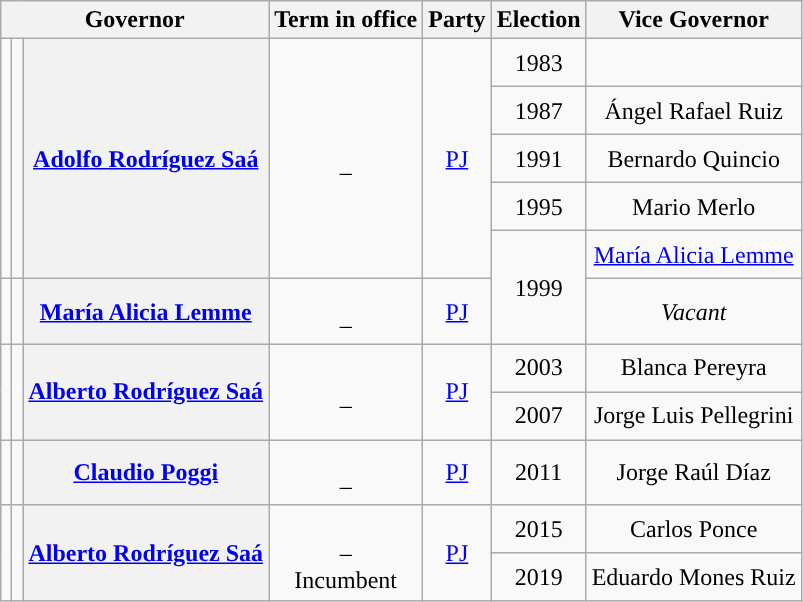<table class="wikitable sortable" style="text-align: center;">
<tr>
<th scope="col" colspan="3">Governor</th>
<th scope="col">Term in office</th>
<th scope="col">Party</th>
<th scope="col">Election</th>
<th scope="col">Vice Governor</th>
</tr>
<tr style="height:2em;">
<td rowspan="5" data-sort-value="Rodríguez Saá, Adolfo"></td>
<td rowspan="5" style="background:"></td>
<th rowspan="5" scope="row"><a href='#'>Adolfo Rodríguez Saá</a></th>
<td rowspan="5"><br>–<br></td>
<td rowspan="5"><a href='#'>PJ</a></td>
<td>1983</td>
<td></td>
</tr>
<tr style="height:2em;">
<td>1987</td>
<td data-sort-value="Ruiz, Ángel Rafael">Ángel Rafael Ruiz</td>
</tr>
<tr style="height:2em;">
<td>1991</td>
<td data-sort-value="Quincio, Bernardo">Bernardo Quincio</td>
</tr>
<tr style="height:2em;">
<td>1995</td>
<td data-sort-value="Merlo, Mario">Mario Merlo</td>
</tr>
<tr style="height:2em;">
<td rowspan="2">1999</td>
<td data-sort-value="Lemme, María Alicia"><a href='#'>María Alicia Lemme</a></td>
</tr>
<tr style="height:2em;">
<td data-sort-value="Lemme, María Alicia"></td>
<td style="background:"></td>
<th scope="row"><a href='#'>María Alicia Lemme</a></th>
<td><br>–<br></td>
<td><a href='#'>PJ</a></td>
<td><em>Vacant</em></td>
</tr>
<tr style="height:2em;">
<td rowspan="2" data-sort-value="Rodríguez Saá, Alberto"></td>
<td rowspan="2" style="background:"></td>
<th rowspan="2" scope="row"><a href='#'>Alberto Rodríguez Saá</a></th>
<td rowspan="2"><br>–<br></td>
<td rowspan="2"><a href='#'>PJ</a></td>
<td>2003</td>
<td data-sort-value="Pereyra, Blanca">Blanca Pereyra</td>
</tr>
<tr style="height:2em;">
<td>2007</td>
<td data-sort-value="Pellegrini, Jorge Luis">Jorge Luis Pellegrini</td>
</tr>
<tr style="height:2em;">
<td data-sort-value="Poggi, Claudio"></td>
<td style="background:"></td>
<th scope="row"><a href='#'>Claudio Poggi</a></th>
<td><br>–<br></td>
<td><a href='#'>PJ</a></td>
<td>2011</td>
<td data-sort-value="Díaz, Jorge Raúl">Jorge Raúl Díaz</td>
</tr>
<tr style="height:2em;">
<td rowspan="2" data-sort-value="Rodríguez Saá, Alberto"></td>
<td rowspan="2" style="background:"></td>
<th rowspan="2" scope="row"><a href='#'>Alberto Rodríguez Saá</a></th>
<td rowspan="2"><br>–<br>Incumbent</td>
<td rowspan="2"><a href='#'>PJ</a></td>
<td>2015</td>
<td data-sort-value="Ponce, Carlos">Carlos Ponce</td>
</tr>
<tr style="height:2em;">
<td>2019</td>
<td data-sort-value="Mones Ruiz, Eduardo">Eduardo Mones Ruiz</td>
</tr>
</table>
